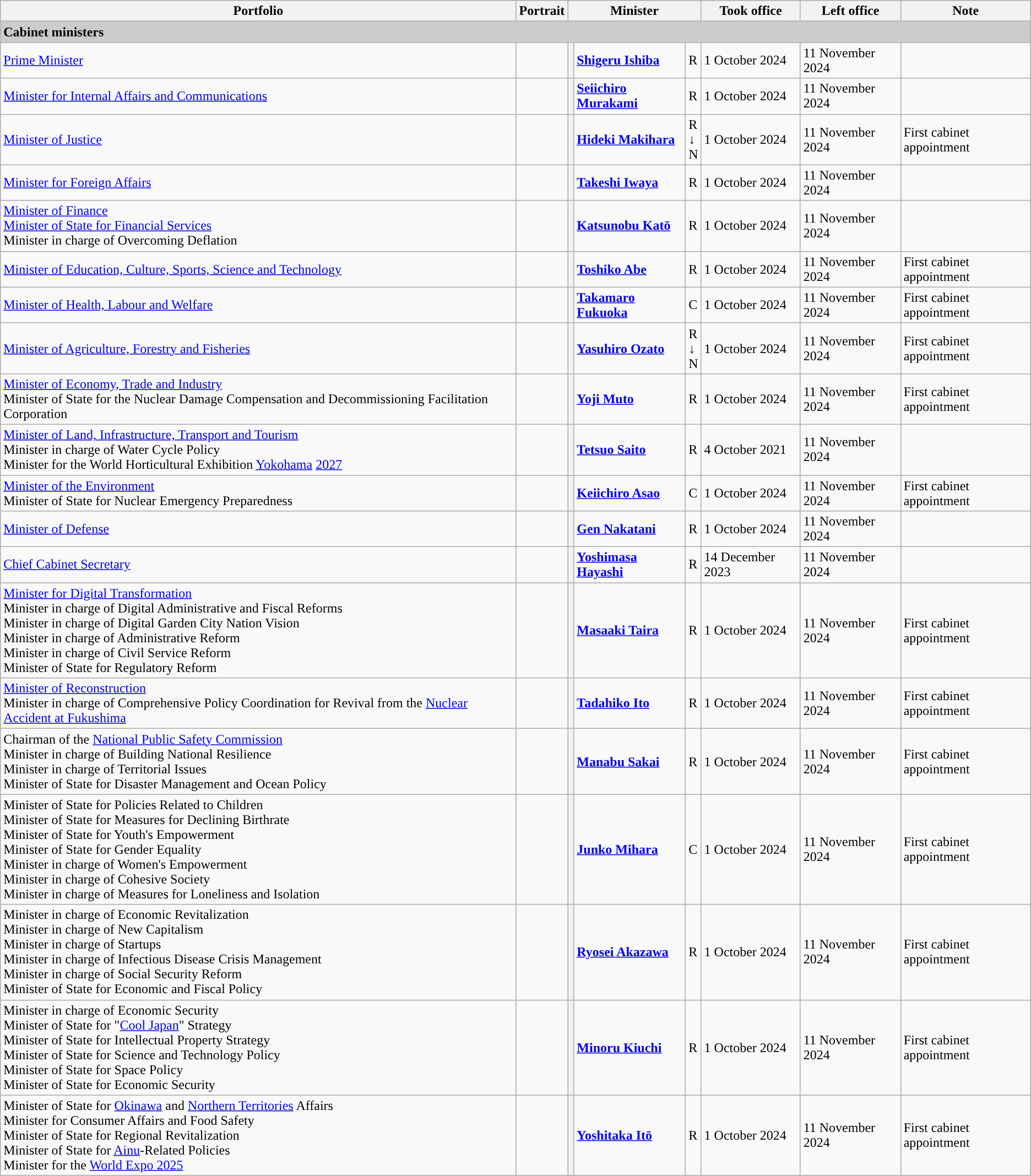<table class="wikitable">
<tr>
<th>Portfolio</th>
<th>Portrait</th>
<th colspan=3>Minister</th>
<th>Took office</th>
<th>Left office</th>
<th>Note</th>
</tr>
<tr>
<td colspan="8" style="background:#ccc;"><strong>Cabinet ministers</strong></td>
</tr>
<tr>
<td><a href='#'>Prime Minister</a></td>
<td style="text-align:center;"></td>
<th style="color:inherit;background-color: "></th>
<td><strong><a href='#'>Shigeru Ishiba</a></strong></td>
<td>R</td>
<td>1 October 2024</td>
<td>11 November 2024</td>
<td></td>
</tr>
<tr>
<td><a href='#'>Minister for Internal Affairs and Communications</a></td>
<td style="text-align:center;"></td>
<th style="color:inherit;background-color: "></th>
<td><strong><a href='#'>Seiichiro Murakami</a></strong></td>
<td>R</td>
<td>1 October 2024</td>
<td>11 November 2024</td>
<td></td>
</tr>
<tr>
<td><a href='#'>Minister of Justice</a></td>
<td style="text-align:center;"></td>
<th style="color:inherit;background-color: "></th>
<td><strong><a href='#'>Hideki Makihara</a></strong></td>
<td>R<br>↓<br>N</td>
<td>1 October 2024</td>
<td>11 November 2024</td>
<td>First cabinet appointment</td>
</tr>
<tr>
<td><a href='#'>Minister for Foreign Affairs</a></td>
<td style="text-align:center;"></td>
<th style="color:inherit;background-color: "></th>
<td><strong><a href='#'>Takeshi Iwaya</a></strong></td>
<td>R</td>
<td>1 October 2024</td>
<td>11 November 2024</td>
<td></td>
</tr>
<tr>
<td><a href='#'>Minister of Finance</a><br><a href='#'>Minister of State for Financial Services</a><br>Minister in charge of Overcoming Deflation</td>
<td style="text-align:center;"></td>
<th style="color:inherit;background-color: "></th>
<td><strong><a href='#'>Katsunobu Katō</a></strong></td>
<td>R</td>
<td>1 October 2024</td>
<td>11 November 2024</td>
<td></td>
</tr>
<tr>
<td><a href='#'>Minister of Education, Culture, Sports, Science and Technology</a></td>
<td style="text-align:center;"></td>
<th style="color:inherit;background-color: "></th>
<td><strong><a href='#'>Toshiko Abe</a></strong></td>
<td>R</td>
<td>1 October 2024</td>
<td>11 November 2024</td>
<td>First cabinet appointment</td>
</tr>
<tr>
<td><a href='#'>Minister of Health, Labour and Welfare</a></td>
<td style="text-align:center;"></td>
<th style="color:inherit;background-color: "></th>
<td><strong><a href='#'>Takamaro Fukuoka</a></strong></td>
<td>C</td>
<td>1 October 2024</td>
<td>11 November 2024</td>
<td>First cabinet appointment</td>
</tr>
<tr>
<td><a href='#'>Minister of Agriculture, Forestry and Fisheries</a></td>
<td style="text-align:center;"></td>
<th style="color:inherit;background-color: "></th>
<td><strong><a href='#'>Yasuhiro Ozato</a></strong></td>
<td>R<br>↓<br>N</td>
<td>1 October 2024</td>
<td>11 November 2024</td>
<td>First cabinet appointment</td>
</tr>
<tr>
<td><a href='#'>Minister of Economy, Trade and Industry</a><br>Minister of State for the Nuclear Damage Compensation and Decommissioning Facilitation Corporation</td>
<td style="text-align:center;"></td>
<th style="color:inherit;background-color: "></th>
<td><strong><a href='#'>Yoji Muto</a></strong></td>
<td>R</td>
<td>1 October 2024</td>
<td>11 November 2024</td>
<td>First cabinet appointment</td>
</tr>
<tr>
<td><a href='#'>Minister of Land, Infrastructure, Transport and Tourism</a><br>Minister in charge of Water Cycle Policy<br>Minister for the World Horticultural Exhibition <a href='#'>Yokohama</a> <a href='#'>2027</a></td>
<td style="text-align:center;"></td>
<th style="color:inherit;background-color: "></th>
<td><strong><a href='#'>Tetsuo Saito</a></strong></td>
<td>R</td>
<td>4 October 2021</td>
<td>11 November 2024</td>
<td></td>
</tr>
<tr>
<td><a href='#'>Minister of the Environment</a><br>Minister of State for Nuclear Emergency Preparedness</td>
<td style="text-align:center;"></td>
<th style="color:inherit;background-color: "></th>
<td><strong><a href='#'>Keiichiro Asao</a></strong></td>
<td>C</td>
<td>1 October 2024</td>
<td>11 November 2024</td>
<td>First cabinet appointment</td>
</tr>
<tr>
<td><a href='#'>Minister of Defense</a></td>
<td style="text-align:center;"></td>
<th style="color:inherit;background-color: "></th>
<td><strong><a href='#'>Gen Nakatani</a></strong></td>
<td>R</td>
<td>1 October 2024</td>
<td>11 November 2024</td>
<td></td>
</tr>
<tr>
<td><a href='#'>Chief Cabinet Secretary</a></td>
<td style="text-align:center;"></td>
<th style="color:inherit;background-color: "></th>
<td><strong><a href='#'>Yoshimasa Hayashi</a></strong></td>
<td>R</td>
<td>14 December 2023</td>
<td>11 November 2024</td>
<td></td>
</tr>
<tr>
<td><a href='#'>Minister for Digital Transformation</a><br>Minister in charge of Digital Administrative and Fiscal Reforms<br>Minister in charge of Digital Garden City Nation Vision<br>Minister in charge of Administrative Reform<br>Minister in charge of Civil Service Reform<br>Minister of State for Regulatory Reform</td>
<td style="text-align:center;"></td>
<th style="color:inherit;background-color: "></th>
<td><strong><a href='#'>Masaaki Taira</a></strong></td>
<td>R</td>
<td>1 October 2024</td>
<td>11 November 2024</td>
<td>First cabinet appointment</td>
</tr>
<tr>
<td><a href='#'>Minister of Reconstruction</a><br>Minister in charge of Comprehensive Policy Coordination for Revival from the <a href='#'>Nuclear Accident at Fukushima</a></td>
<td style="text-align:center;"></td>
<th style="color:inherit;background-color: "></th>
<td><strong><a href='#'>Tadahiko Ito</a></strong></td>
<td>R</td>
<td>1 October 2024</td>
<td>11 November 2024</td>
<td>First cabinet appointment</td>
</tr>
<tr>
<td>Chairman of the <a href='#'>National Public Safety Commission</a><br>Minister in charge of Building National Resilience<br>Minister in charge of Territorial Issues<br>Minister of State for Disaster Management and Ocean Policy</td>
<td style="text-align:center;"></td>
<th style="color:inherit;background-color: "></th>
<td><strong><a href='#'>Manabu Sakai</a></strong></td>
<td>R</td>
<td>1 October 2024</td>
<td>11 November 2024</td>
<td>First cabinet appointment</td>
</tr>
<tr>
<td>Minister of State for Policies Related to Children<br>Minister of State for Measures for Declining Birthrate<br>Minister of State for Youth's Empowerment<br>Minister of State for Gender Equality<br>Minister in charge of Women's Empowerment<br>Minister in charge of Cohesive Society<br>Minister in charge of Measures for Loneliness and Isolation</td>
<td style="text-align:center;"></td>
<th style="color:inherit;background-color: "></th>
<td><strong><a href='#'>Junko Mihara</a></strong></td>
<td>C</td>
<td>1 October 2024</td>
<td>11 November 2024</td>
<td>First cabinet appointment</td>
</tr>
<tr>
<td>Minister in charge of Economic Revitalization<br>Minister in charge of New Capitalism<br>Minister in charge of Startups<br>Minister in charge of Infectious Disease Crisis Management<br>Minister in charge of Social Security Reform<br>Minister of State for Economic and Fiscal Policy</td>
<td style="text-align:center;"></td>
<th style="color:inherit;background-color: "></th>
<td><strong><a href='#'>Ryosei Akazawa</a></strong></td>
<td>R</td>
<td>1 October 2024</td>
<td>11 November 2024</td>
<td>First cabinet appointment</td>
</tr>
<tr>
<td>Minister in charge of Economic Security<br>Minister of State for "<a href='#'>Cool Japan</a>" Strategy<br>Minister of State for Intellectual Property Strategy<br>Minister of State for Science and Technology Policy<br>Minister of State for Space Policy<br>Minister of State for Economic Security</td>
<td style="text-align:center;"></td>
<th style="color:inherit;background-color: "></th>
<td><strong><a href='#'>Minoru Kiuchi</a></strong></td>
<td>R</td>
<td>1 October 2024</td>
<td>11 November 2024</td>
<td>First cabinet appointment</td>
</tr>
<tr>
<td>Minister of State for <a href='#'>Okinawa</a> and <a href='#'>Northern Territories</a> Affairs<br>Minister for Consumer Affairs and Food Safety<br>Minister of State for Regional Revitalization<br>Minister of State for <a href='#'>Ainu</a>-Related Policies<br>Minister for the <a href='#'>World Expo 2025</a></td>
<td style="text-align:center;"></td>
<th style="color:inherit;background-color: "></th>
<td><strong><a href='#'>Yoshitaka Itō</a></strong></td>
<td>R</td>
<td>1 October 2024</td>
<td>11 November 2024</td>
<td>First cabinet appointment</td>
</tr>
</table>
